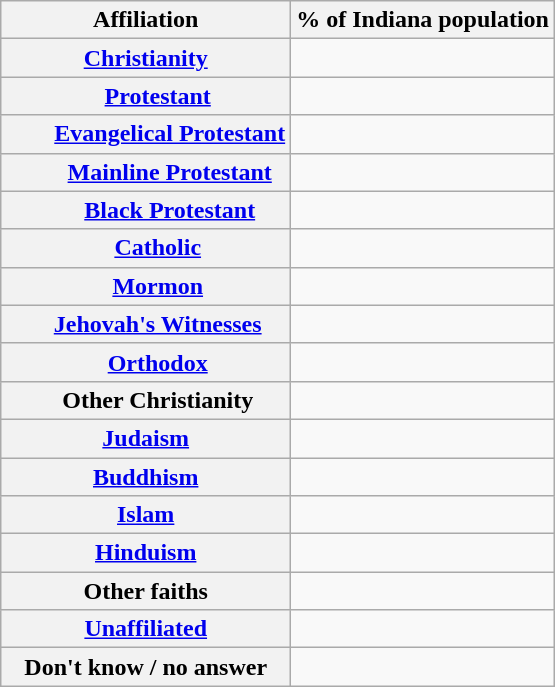<table class="wikitable plainrowheaders sortable collapsible" style="text-align:right;">
<tr>
<th scope="col">Affiliation</th>
<th scope="col" colspan="2">% of Indiana population</th>
</tr>
<tr>
<th scope="row"><a href='#'>Christianity</a></th>
<td></td>
</tr>
<tr>
<th scope="row" style="text-indent:1em;"><a href='#'>Protestant</a></th>
<td></td>
</tr>
<tr>
<th scope="row" style="text-indent:2em;"><a href='#'>Evangelical Protestant</a></th>
<td></td>
</tr>
<tr>
<th scope="row" style="text-indent:2em;"><a href='#'>Mainline Protestant</a></th>
<td></td>
</tr>
<tr>
<th scope="row" style="text-indent:2em;"><a href='#'>Black Protestant</a></th>
<td></td>
</tr>
<tr>
<th scope="row" style="text-indent:1em;"><a href='#'>Catholic</a></th>
<td></td>
</tr>
<tr>
<th scope="row" style="text-indent:1em;"><a href='#'>Mormon</a></th>
<td></td>
</tr>
<tr>
<th scope="row" style="text-indent:1em;"><a href='#'>Jehovah's Witnesses</a></th>
<td></td>
</tr>
<tr>
<th scope="row" style="text-indent:1em;;"><a href='#'>Orthodox</a></th>
<td></td>
</tr>
<tr>
<th scope="row" style="text-indent:1em;">Other Christianity</th>
<td></td>
</tr>
<tr>
<th scope="row"><a href='#'>Judaism</a></th>
<td></td>
</tr>
<tr>
<th scope="row"><a href='#'>Buddhism</a></th>
<td></td>
</tr>
<tr>
<th scope="row"><a href='#'>Islam</a></th>
<td></td>
</tr>
<tr>
<th scope="row"><a href='#'>Hinduism</a></th>
<td></td>
</tr>
<tr>
<th scope="row">Other faiths</th>
<td></td>
</tr>
<tr>
<th scope="row"><a href='#'>Unaffiliated</a></th>
<td></td>
</tr>
<tr>
<th scope="row">Don't know / no answer</th>
<td></td>
</tr>
</table>
